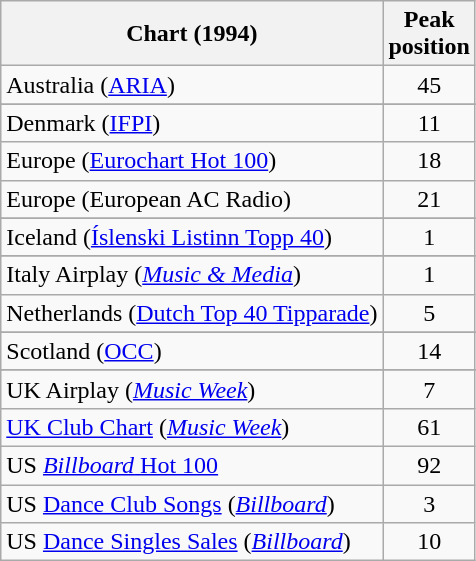<table class="wikitable sortable">
<tr>
<th>Chart (1994)</th>
<th>Peak<br>position</th>
</tr>
<tr>
<td>Australia (<a href='#'>ARIA</a>)</td>
<td align="center">45</td>
</tr>
<tr>
</tr>
<tr>
</tr>
<tr>
<td>Denmark (<a href='#'>IFPI</a>)</td>
<td align="center">11</td>
</tr>
<tr>
<td>Europe (<a href='#'>Eurochart Hot 100</a>)</td>
<td align="center">18</td>
</tr>
<tr>
<td>Europe (European AC Radio)</td>
<td align="center">21</td>
</tr>
<tr>
</tr>
<tr>
</tr>
<tr>
<td>Iceland (<a href='#'>Íslenski Listinn Topp 40</a>)</td>
<td align="center">1</td>
</tr>
<tr>
</tr>
<tr>
<td>Italy Airplay (<em><a href='#'>Music & Media</a></em>)</td>
<td align="center">1</td>
</tr>
<tr>
<td>Netherlands (<a href='#'>Dutch Top 40 Tipparade</a>)</td>
<td align="center">5</td>
</tr>
<tr>
</tr>
<tr>
</tr>
<tr>
<td>Scotland (<a href='#'>OCC</a>)</td>
<td align="center">14</td>
</tr>
<tr>
</tr>
<tr>
</tr>
<tr>
<td>UK Airplay (<em><a href='#'>Music Week</a></em>)</td>
<td align="center">7</td>
</tr>
<tr>
<td><a href='#'>UK Club Chart</a> (<em><a href='#'>Music Week</a></em>)</td>
<td align="center">61</td>
</tr>
<tr>
<td>US <a href='#'><em>Billboard</em> Hot 100</a></td>
<td align="center">92</td>
</tr>
<tr>
<td>US <a href='#'>Dance Club Songs</a> (<em><a href='#'>Billboard</a></em>)</td>
<td align="center">3</td>
</tr>
<tr>
<td>US <a href='#'>Dance Singles Sales</a> (<em><a href='#'>Billboard</a></em>)</td>
<td align="center">10</td>
</tr>
</table>
